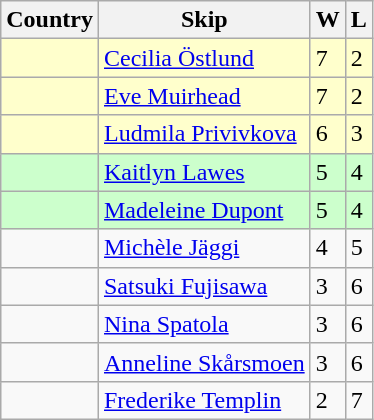<table class="wikitable">
<tr>
<th>Country</th>
<th>Skip</th>
<th>W</th>
<th>L</th>
</tr>
<tr bgcolor=#ffffcc>
<td></td>
<td><a href='#'>Cecilia Östlund</a></td>
<td>7</td>
<td>2</td>
</tr>
<tr bgcolor=#ffffcc>
<td></td>
<td><a href='#'>Eve Muirhead</a></td>
<td>7</td>
<td>2</td>
</tr>
<tr bgcolor=#ffffcc>
<td></td>
<td><a href='#'>Ludmila Privivkova</a></td>
<td>6</td>
<td>3</td>
</tr>
<tr bgcolor=#ccffcc>
<td></td>
<td><a href='#'>Kaitlyn Lawes</a></td>
<td>5</td>
<td>4</td>
</tr>
<tr bgcolor=#ccffcc>
<td></td>
<td><a href='#'>Madeleine Dupont</a></td>
<td>5</td>
<td>4</td>
</tr>
<tr>
<td></td>
<td><a href='#'>Michèle Jäggi</a></td>
<td>4</td>
<td>5</td>
</tr>
<tr>
<td></td>
<td><a href='#'>Satsuki Fujisawa</a></td>
<td>3</td>
<td>6</td>
</tr>
<tr>
<td></td>
<td><a href='#'>Nina Spatola</a></td>
<td>3</td>
<td>6</td>
</tr>
<tr>
<td></td>
<td><a href='#'>Anneline Skårsmoen</a></td>
<td>3</td>
<td>6</td>
</tr>
<tr>
<td></td>
<td><a href='#'>Frederike Templin</a></td>
<td>2</td>
<td>7</td>
</tr>
</table>
